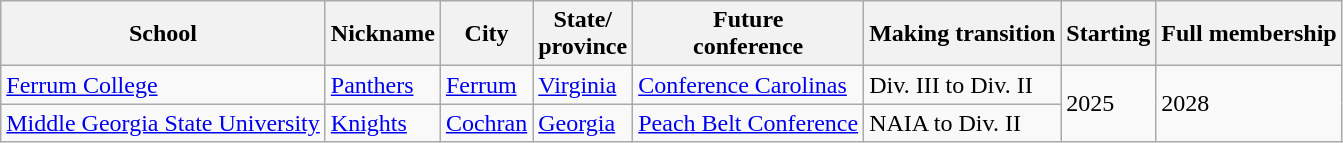<table class="sortable wikitable plainrowheaders">
<tr>
<th>School</th>
<th>Nickname</th>
<th>City</th>
<th>State/<br>province</th>
<th>Future<br>conference</th>
<th>Making transition</th>
<th>Starting</th>
<th>Full membership</th>
</tr>
<tr>
<td><a href='#'>Ferrum College</a></td>
<td><a href='#'>Panthers</a></td>
<td><a href='#'>Ferrum</a></td>
<td><a href='#'>Virginia</a></td>
<td><a href='#'>Conference Carolinas</a></td>
<td>Div. III to Div. II</td>
<td rowspan=2>2025</td>
<td rowspan=2>2028</td>
</tr>
<tr>
<td><a href='#'>Middle Georgia State University</a></td>
<td><a href='#'>Knights</a></td>
<td><a href='#'>Cochran</a></td>
<td><a href='#'>Georgia</a></td>
<td><a href='#'>Peach Belt Conference</a></td>
<td>NAIA to Div. II</td>
</tr>
</table>
